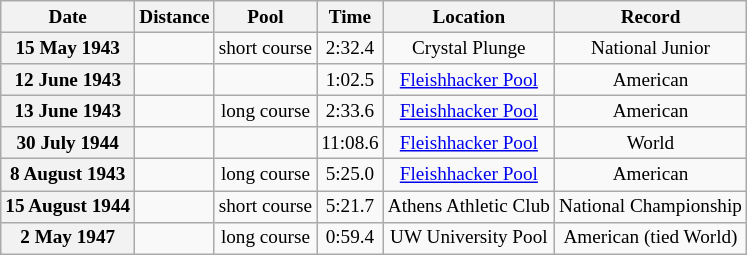<table class="wikitable" style="text-align:center;font-size: 80%;">
<tr>
<th scope="col">Date</th>
<th scope="col">Distance</th>
<th scope="col">Pool</th>
<th scope="col">Time</th>
<th scope="col">Location</th>
<th scope="col">Record</th>
</tr>
<tr>
<th scope="row">15 May 1943</th>
<td></td>
<td>short course</td>
<td>2:32.4</td>
<td>Crystal Plunge</td>
<td>National Junior</td>
</tr>
<tr>
<th scope="row">12 June 1943</th>
<td></td>
<td> </td>
<td>1:02.5</td>
<td><a href='#'>Fleishhacker Pool</a></td>
<td>American</td>
</tr>
<tr>
<th scope="row">13 June 1943</th>
<td></td>
<td>long course</td>
<td>2:33.6</td>
<td><a href='#'>Fleishhacker Pool</a></td>
<td>American</td>
</tr>
<tr>
<th scope="row">30 July 1944</th>
<td></td>
<td> </td>
<td>11:08.6</td>
<td><a href='#'>Fleishhacker Pool</a></td>
<td>World</td>
</tr>
<tr>
<th scope="row">8 August 1943</th>
<td></td>
<td>long course</td>
<td>5:25.0</td>
<td><a href='#'>Fleishhacker Pool</a></td>
<td>American</td>
</tr>
<tr>
<th scope="row">15 August 1944</th>
<td></td>
<td>short course</td>
<td>5:21.7</td>
<td>Athens Athletic Club</td>
<td>National Championship</td>
</tr>
<tr>
<th scope="row">2 May 1947</th>
<td></td>
<td>long course</td>
<td>0:59.4</td>
<td>UW University Pool</td>
<td>American (tied World)</td>
</tr>
</table>
